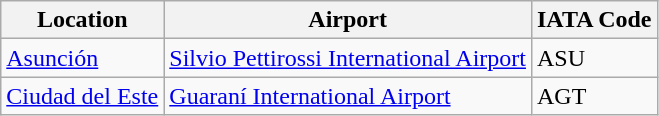<table class="wikitable">
<tr>
<th>Location</th>
<th>Airport</th>
<th>IATA Code</th>
</tr>
<tr>
<td><a href='#'>Asunción</a></td>
<td><a href='#'>Silvio Pettirossi International Airport</a></td>
<td>ASU</td>
</tr>
<tr>
<td><a href='#'>Ciudad del Este</a></td>
<td><a href='#'>Guaraní International Airport</a></td>
<td>AGT</td>
</tr>
</table>
